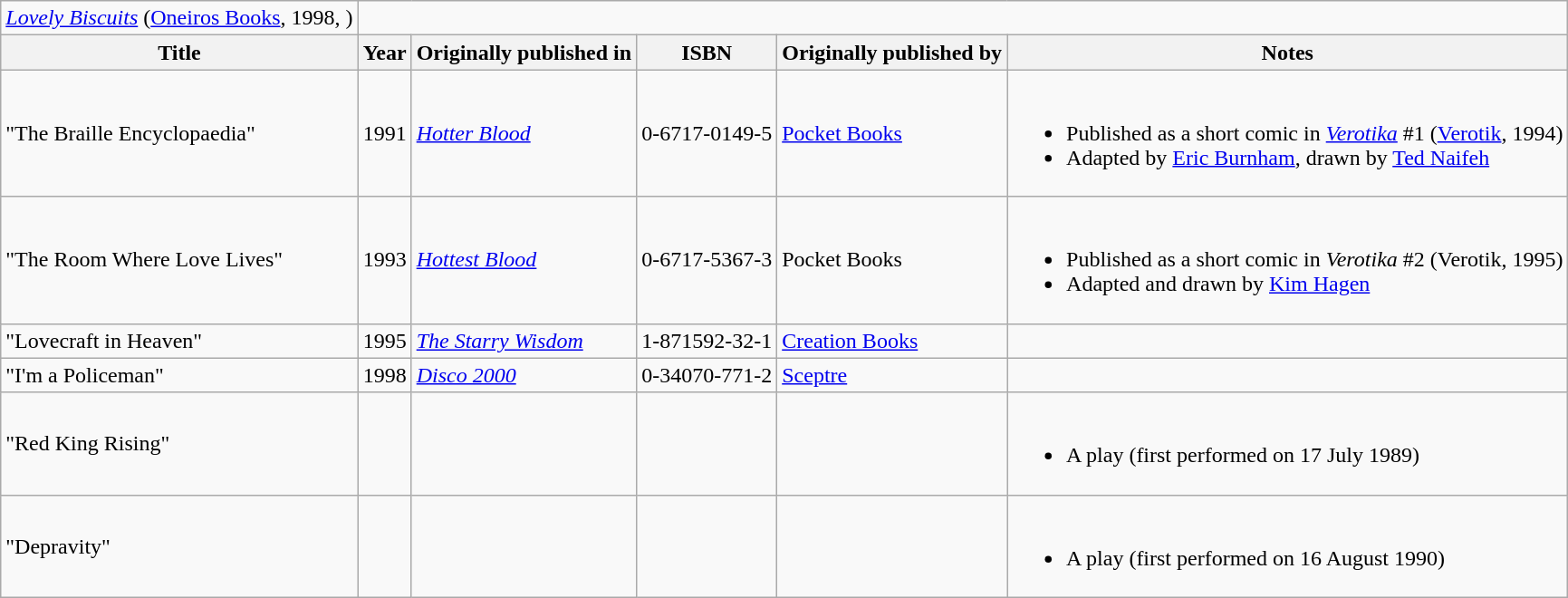<table role="presentation" class="wikitable mw-collapsible autocollapse">
<tr>
<td><em><a href='#'>Lovely Biscuits</a></em> (<a href='#'>Oneiros Books</a>, 1998, )</td>
</tr>
<tr>
<th>Title</th>
<th>Year</th>
<th>Originally published in</th>
<th>ISBN</th>
<th>Originally published by</th>
<th>Notes</th>
</tr>
<tr>
<td>"The Braille Encyclopaedia"</td>
<td>1991</td>
<td><em><a href='#'>Hotter Blood</a></em></td>
<td>0-6717-0149-5</td>
<td><a href='#'>Pocket Books</a></td>
<td><br><ul><li>Published as a short comic in <em><a href='#'>Verotika</a></em> #1 (<a href='#'>Verotik</a>, 1994)</li><li>Adapted by <a href='#'>Eric Burnham</a>, drawn by <a href='#'>Ted Naifeh</a></li></ul></td>
</tr>
<tr>
<td>"The Room Where Love Lives"</td>
<td>1993</td>
<td><em><a href='#'>Hottest Blood</a></em></td>
<td>0-6717-5367-3</td>
<td>Pocket Books</td>
<td><br><ul><li>Published as a short comic in <em>Verotika</em> #2 (Verotik, 1995)</li><li>Adapted and drawn by <a href='#'>Kim Hagen</a></li></ul></td>
</tr>
<tr>
<td>"Lovecraft in Heaven"</td>
<td>1995</td>
<td><em><a href='#'>The Starry Wisdom</a></em></td>
<td>1-871592-32-1</td>
<td><a href='#'>Creation Books</a></td>
<td></td>
</tr>
<tr>
<td>"I'm a Policeman"</td>
<td>1998</td>
<td><em><a href='#'>Disco 2000</a></em></td>
<td>0-34070-771-2</td>
<td><a href='#'>Sceptre</a></td>
<td></td>
</tr>
<tr>
<td>"Red King Rising"</td>
<td></td>
<td></td>
<td></td>
<td></td>
<td><br><ul><li>A play (first performed on 17 July 1989)</li></ul></td>
</tr>
<tr>
<td>"Depravity"</td>
<td></td>
<td></td>
<td></td>
<td></td>
<td><br><ul><li>A play (first performed on 16 August 1990)</li></ul></td>
</tr>
</table>
